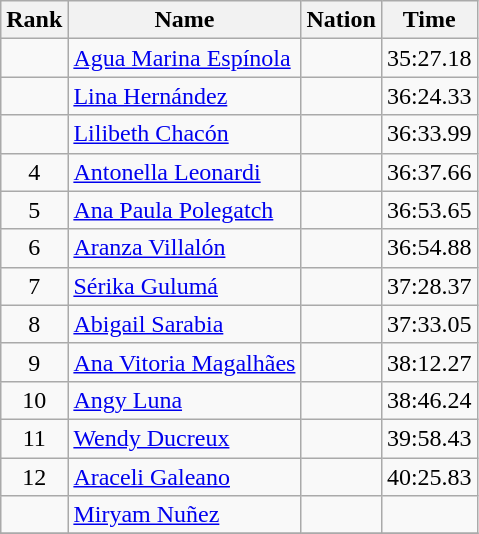<table class="wikitable" style="text-align:center">
<tr>
<th>Rank</th>
<th>Name</th>
<th>Nation</th>
<th>Time</th>
</tr>
<tr>
<td></td>
<td align=left><a href='#'>Agua Marina Espínola</a></td>
<td align=left></td>
<td>35:27.18</td>
</tr>
<tr>
<td></td>
<td align=left><a href='#'>Lina Hernández</a></td>
<td align=left></td>
<td>36:24.33</td>
</tr>
<tr>
<td></td>
<td align=left><a href='#'>Lilibeth Chacón</a></td>
<td align=left></td>
<td>36:33.99</td>
</tr>
<tr>
<td>4</td>
<td align=left><a href='#'>Antonella Leonardi</a></td>
<td align=left></td>
<td>36:37.66</td>
</tr>
<tr>
<td>5</td>
<td align=left><a href='#'>Ana Paula Polegatch</a></td>
<td align=left></td>
<td>36:53.65</td>
</tr>
<tr>
<td>6</td>
<td align=left><a href='#'>Aranza Villalón</a></td>
<td align=left></td>
<td>36:54.88</td>
</tr>
<tr>
<td>7</td>
<td align=left><a href='#'>Sérika Gulumá</a></td>
<td align=left></td>
<td>37:28.37</td>
</tr>
<tr>
<td>8</td>
<td align=left><a href='#'>Abigail Sarabia</a></td>
<td align=left></td>
<td>37:33.05</td>
</tr>
<tr>
<td>9</td>
<td align=left><a href='#'>Ana Vitoria Magalhães</a></td>
<td align=left></td>
<td>38:12.27</td>
</tr>
<tr>
<td>10</td>
<td align=left><a href='#'>Angy Luna</a></td>
<td align=left></td>
<td>38:46.24</td>
</tr>
<tr>
<td>11</td>
<td align=left><a href='#'>Wendy Ducreux</a></td>
<td align=left></td>
<td>39:58.43</td>
</tr>
<tr>
<td>12</td>
<td align=left><a href='#'>Araceli Galeano</a></td>
<td align=left></td>
<td>40:25.83</td>
</tr>
<tr>
<td></td>
<td align=left><a href='#'>Miryam Nuñez</a></td>
<td align=left></td>
<td></td>
</tr>
<tr>
</tr>
</table>
